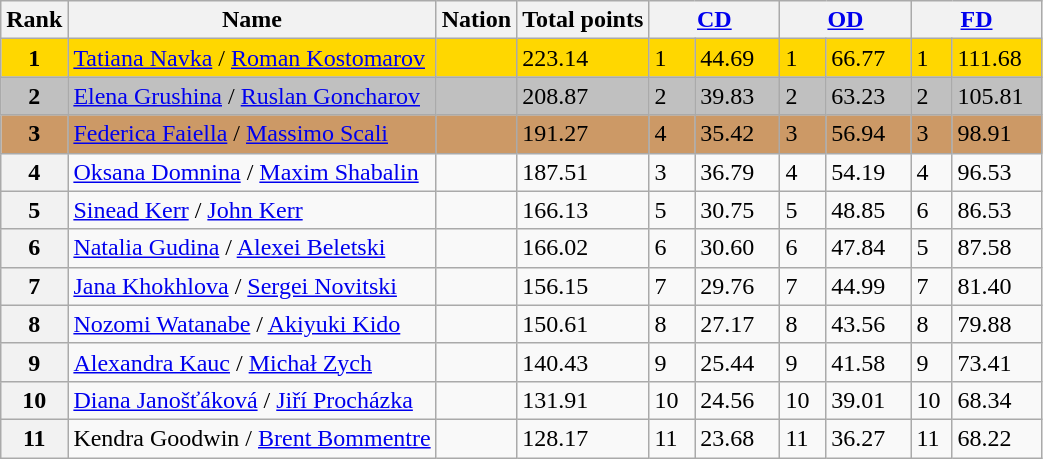<table class="wikitable">
<tr>
<th>Rank</th>
<th>Name</th>
<th>Nation</th>
<th>Total points</th>
<th colspan="2" width="80px"><a href='#'>CD</a></th>
<th colspan="2" width="80px"><a href='#'>OD</a></th>
<th colspan="2" width="80px"><a href='#'>FD</a></th>
</tr>
<tr bgcolor="gold">
<td align="center"><strong>1</strong></td>
<td><a href='#'>Tatiana Navka</a> / <a href='#'>Roman Kostomarov</a></td>
<td></td>
<td>223.14</td>
<td>1</td>
<td>44.69</td>
<td>1</td>
<td>66.77</td>
<td>1</td>
<td>111.68</td>
</tr>
<tr bgcolor="silver">
<td align="center"><strong>2</strong></td>
<td><a href='#'>Elena Grushina</a> / <a href='#'>Ruslan Goncharov</a></td>
<td></td>
<td>208.87</td>
<td>2</td>
<td>39.83</td>
<td>2</td>
<td>63.23</td>
<td>2</td>
<td>105.81</td>
</tr>
<tr bgcolor="cc9966">
<td align="center"><strong>3</strong></td>
<td><a href='#'>Federica Faiella</a> / <a href='#'>Massimo Scali</a></td>
<td></td>
<td>191.27</td>
<td>4</td>
<td>35.42</td>
<td>3</td>
<td>56.94</td>
<td>3</td>
<td>98.91</td>
</tr>
<tr>
<th>4</th>
<td><a href='#'>Oksana Domnina</a> / <a href='#'>Maxim Shabalin</a></td>
<td></td>
<td>187.51</td>
<td>3</td>
<td>36.79</td>
<td>4</td>
<td>54.19</td>
<td>4</td>
<td>96.53</td>
</tr>
<tr>
<th>5</th>
<td><a href='#'>Sinead Kerr</a> / <a href='#'>John Kerr</a></td>
<td></td>
<td>166.13</td>
<td>5</td>
<td>30.75</td>
<td>5</td>
<td>48.85</td>
<td>6</td>
<td>86.53</td>
</tr>
<tr>
<th>6</th>
<td><a href='#'>Natalia Gudina</a> / <a href='#'>Alexei Beletski</a></td>
<td></td>
<td>166.02</td>
<td>6</td>
<td>30.60</td>
<td>6</td>
<td>47.84</td>
<td>5</td>
<td>87.58</td>
</tr>
<tr>
<th>7</th>
<td><a href='#'>Jana Khokhlova</a> / <a href='#'>Sergei Novitski</a></td>
<td></td>
<td>156.15</td>
<td>7</td>
<td>29.76</td>
<td>7</td>
<td>44.99</td>
<td>7</td>
<td>81.40</td>
</tr>
<tr>
<th>8</th>
<td><a href='#'>Nozomi Watanabe</a> / <a href='#'>Akiyuki Kido</a></td>
<td></td>
<td>150.61</td>
<td>8</td>
<td>27.17</td>
<td>8</td>
<td>43.56</td>
<td>8</td>
<td>79.88</td>
</tr>
<tr>
<th>9</th>
<td><a href='#'>Alexandra Kauc</a> / <a href='#'>Michał Zych</a></td>
<td></td>
<td>140.43</td>
<td>9</td>
<td>25.44</td>
<td>9</td>
<td>41.58</td>
<td>9</td>
<td>73.41</td>
</tr>
<tr>
<th>10</th>
<td><a href='#'>Diana Janošťáková</a> / <a href='#'>Jiří Procházka</a></td>
<td></td>
<td>131.91</td>
<td>10</td>
<td>24.56</td>
<td>10</td>
<td>39.01</td>
<td>10</td>
<td>68.34</td>
</tr>
<tr>
<th>11</th>
<td>Kendra Goodwin / <a href='#'>Brent Bommentre</a></td>
<td></td>
<td>128.17</td>
<td>11</td>
<td>23.68</td>
<td>11</td>
<td>36.27</td>
<td>11</td>
<td>68.22</td>
</tr>
</table>
